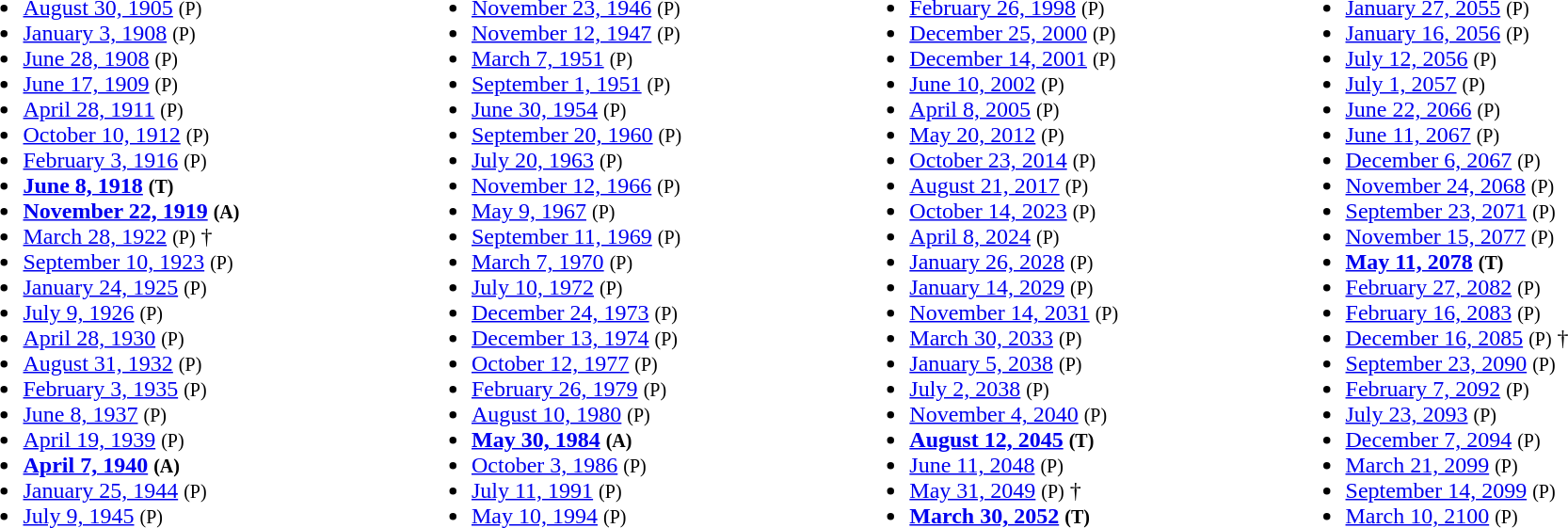<table style="width:100%;">
<tr>
<td><br><ul><li><a href='#'>August 30, 1905</a> <small>(P)</small></li><li><a href='#'>January 3, 1908</a> <small>(P)</small></li><li><a href='#'>June 28, 1908</a> <small>(P)</small></li><li><a href='#'>June 17, 1909</a> <small>(P)</small></li><li><a href='#'>April 28, 1911</a> <small>(P)</small></li><li><a href='#'>October 10, 1912</a> <small>(P)</small></li><li><a href='#'>February 3, 1916</a> <small>(P)</small></li><li><strong><a href='#'>June 8, 1918</a> <small>(T)</small></strong></li><li><strong><a href='#'>November 22, 1919</a> <small>(A)</small></strong></li><li><a href='#'>March 28, 1922</a> <small>(P)</small> †</li><li><a href='#'>September 10, 1923</a> <small>(P)</small></li><li><a href='#'>January 24, 1925</a> <small>(P)</small></li><li><a href='#'>July 9, 1926</a> <small>(P)</small></li><li><a href='#'>April 28, 1930</a> <small>(P)</small></li><li><a href='#'>August 31, 1932</a> <small>(P)</small></li><li><a href='#'>February 3, 1935</a> <small>(P)</small></li><li><a href='#'>June 8, 1937</a> <small>(P)</small></li><li><a href='#'>April 19, 1939</a> <small>(P)</small></li><li><strong><a href='#'>April 7, 1940</a> <small>(A)</small></strong></li><li><a href='#'>January 25, 1944</a> <small>(P)</small></li><li><a href='#'>July 9, 1945</a> <small>(P)</small></li></ul></td>
<td><br><ul><li><a href='#'>November 23, 1946</a> <small>(P)</small></li><li><a href='#'>November 12, 1947</a> <small>(P)</small></li><li><a href='#'>March 7, 1951</a> <small>(P)</small></li><li><a href='#'>September 1, 1951</a> <small>(P)</small></li><li><a href='#'>June 30, 1954</a> <small>(P)</small></li><li><a href='#'>September 20, 1960</a> <small>(P)</small></li><li><a href='#'>July 20, 1963</a> <small>(P)</small></li><li><a href='#'>November 12, 1966</a> <small>(P)</small></li><li><a href='#'>May 9, 1967</a> <small>(P)</small></li><li><a href='#'>September 11, 1969</a> <small>(P)</small></li><li><a href='#'>March 7, 1970</a> <small>(P)</small></li><li><a href='#'>July 10, 1972</a> <small>(P)</small></li><li><a href='#'>December 24, 1973</a> <small>(P)</small></li><li><a href='#'>December 13, 1974</a> <small>(P)</small></li><li><a href='#'>October 12, 1977</a> <small>(P)</small></li><li><a href='#'>February 26, 1979</a> <small>(P)</small></li><li><a href='#'>August 10, 1980</a> <small>(P)</small></li><li><strong><a href='#'>May 30, 1984</a> <small>(A)</small></strong></li><li><a href='#'>October 3, 1986</a> <small>(P)</small></li><li><a href='#'>July 11, 1991</a> <small>(P)</small></li><li><a href='#'>May 10, 1994</a> <small>(P)</small></li></ul></td>
<td><br><ul><li><a href='#'>February 26, 1998</a> <small>(P)</small></li><li><a href='#'>December 25, 2000</a> <small>(P)</small></li><li><a href='#'>December 14, 2001</a> <small>(P)</small></li><li><a href='#'>June 10, 2002</a> <small>(P)</small></li><li><a href='#'>April 8, 2005</a> <small>(P)</small></li><li><a href='#'>May 20, 2012</a> <small>(P)</small></li><li><a href='#'>October 23, 2014</a> <small>(P)</small></li><li><a href='#'>August 21, 2017</a> <small>(P)</small></li><li><a href='#'>October 14, 2023</a> <small>(P)</small></li><li><a href='#'>April 8, 2024</a> <small>(P)</small></li><li> <a href='#'>January 26, 2028</a> <small>(P)</small></li><li><a href='#'>January 14, 2029</a> <small>(P)</small></li><li><a href='#'>November 14, 2031</a> <small>(P)</small></li><li><a href='#'>March 30, 2033</a> <small>(P)</small></li><li><a href='#'>January 5, 2038</a> <small>(P)</small></li><li><a href='#'>July 2, 2038</a> <small>(P)</small></li><li><a href='#'>November 4, 2040</a> <small>(P)</small></li><li><strong><a href='#'>August 12, 2045</a> <small>(T)</small></strong></li><li><a href='#'>June 11, 2048</a> <small>(P)</small></li><li><a href='#'>May 31, 2049</a> <small>(P)</small> †</li><li><strong><a href='#'>March 30, 2052</a> <small>(T)</small></strong></li></ul></td>
<td><br><ul><li><a href='#'>January 27, 2055</a> <small>(P)</small></li><li><a href='#'>January 16, 2056</a> <small>(P)</small></li><li><a href='#'>July 12, 2056</a> <small>(P)</small></li><li><a href='#'>July 1, 2057</a> <small>(P)</small></li><li><a href='#'>June 22, 2066</a> <small>(P)</small></li><li><a href='#'>June 11, 2067</a> <small>(P)</small></li><li><a href='#'>December 6, 2067</a> <small>(P)</small></li><li><a href='#'>November 24, 2068</a> <small>(P)</small></li><li><a href='#'>September 23, 2071</a> <small>(P)</small></li><li><a href='#'>November 15, 2077</a> <small>(P)</small></li><li><strong><a href='#'>May 11, 2078</a> <small>(T)</small></strong></li><li><a href='#'>February 27, 2082</a> <small>(P)</small></li><li><a href='#'>February 16, 2083</a> <small>(P)</small></li><li><a href='#'>December 16, 2085</a> <small>(P)</small> †</li><li><a href='#'>September 23, 2090</a> <small>(P)</small></li><li><a href='#'>February 7, 2092</a> <small>(P)</small></li><li><a href='#'>July 23, 2093</a> <small>(P)</small></li><li><a href='#'>December 7, 2094</a> <small>(P)</small></li><li><a href='#'>March 21, 2099</a> <small>(P)</small></li><li><a href='#'>September 14, 2099</a> <small>(P)</small></li><li><a href='#'>March 10, 2100</a> <small>(P)</small></li></ul></td>
</tr>
</table>
